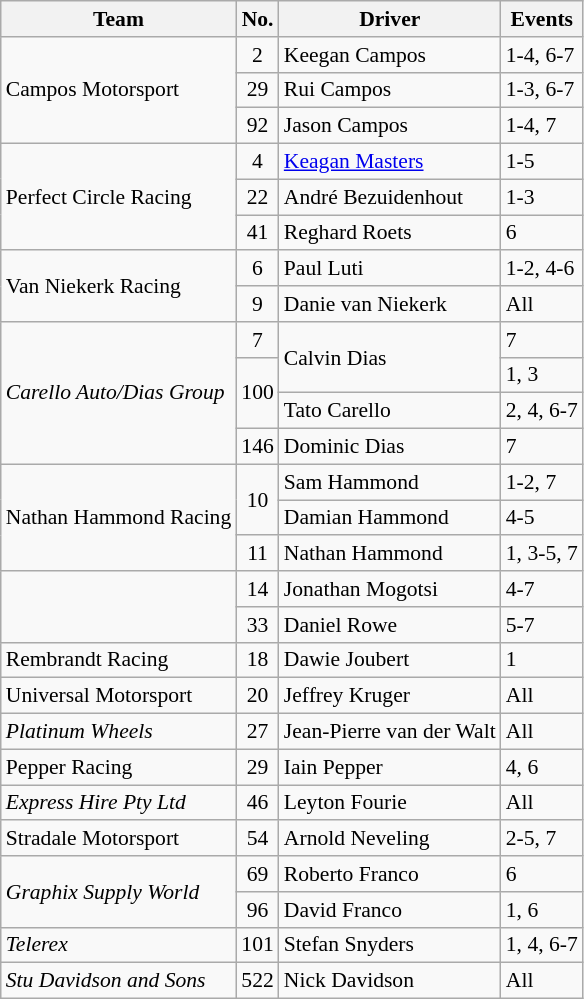<table class="wikitable" style="font-size:90%;">
<tr>
<th>Team</th>
<th>No.</th>
<th>Driver</th>
<th>Events</th>
</tr>
<tr>
<td rowspan=3>Campos Motorsport</td>
<td align=center>2</td>
<td> Keegan Campos</td>
<td>1-4, 6-7</td>
</tr>
<tr>
<td align=center>29</td>
<td> Rui Campos</td>
<td>1-3, 6-7</td>
</tr>
<tr>
<td align=center>92</td>
<td> Jason Campos</td>
<td>1-4, 7</td>
</tr>
<tr>
<td rowspan=3>Perfect Circle Racing</td>
<td align=center>4</td>
<td> <a href='#'>Keagan Masters</a></td>
<td>1-5</td>
</tr>
<tr>
<td align=center>22</td>
<td> André Bezuidenhout</td>
<td>1-3</td>
</tr>
<tr>
<td align=center>41</td>
<td> Reghard Roets</td>
<td>6</td>
</tr>
<tr>
<td rowspan=2>Van Niekerk Racing</td>
<td align=center>6</td>
<td> Paul Luti</td>
<td>1-2, 4-6</td>
</tr>
<tr>
<td align=center>9</td>
<td> Danie van Niekerk</td>
<td>All</td>
</tr>
<tr>
<td rowspan=4><em>Carello Auto/Dias Group</em></td>
<td align=center>7</td>
<td rowspan=2> Calvin Dias</td>
<td>7</td>
</tr>
<tr>
<td align=center rowspan=2>100</td>
<td>1, 3</td>
</tr>
<tr>
<td> Tato Carello</td>
<td>2, 4, 6-7</td>
</tr>
<tr>
<td align=center>146</td>
<td> Dominic Dias</td>
<td>7</td>
</tr>
<tr>
<td rowspan=3>Nathan Hammond Racing</td>
<td align=center rowspan=2>10</td>
<td> Sam Hammond</td>
<td>1-2, 7</td>
</tr>
<tr>
<td> Damian Hammond</td>
<td>4-5</td>
</tr>
<tr>
<td align=center>11</td>
<td> Nathan Hammond</td>
<td>1, 3-5, 7</td>
</tr>
<tr>
<td rowspan=2></td>
<td align=center>14</td>
<td> Jonathan Mogotsi</td>
<td>4-7</td>
</tr>
<tr>
<td align=center>33</td>
<td> Daniel Rowe</td>
<td>5-7</td>
</tr>
<tr>
<td>Rembrandt Racing</td>
<td align=center>18</td>
<td> Dawie Joubert</td>
<td>1</td>
</tr>
<tr>
<td>Universal Motorsport</td>
<td align=center>20</td>
<td> Jeffrey Kruger</td>
<td>All</td>
</tr>
<tr>
<td><em>Platinum Wheels</em></td>
<td align=center>27</td>
<td> Jean-Pierre van der Walt</td>
<td>All</td>
</tr>
<tr>
<td>Pepper Racing</td>
<td align=center>29</td>
<td> Iain Pepper</td>
<td>4, 6</td>
</tr>
<tr>
<td><em>Express Hire Pty Ltd</em></td>
<td align=center>46</td>
<td> Leyton Fourie</td>
<td>All</td>
</tr>
<tr>
<td>Stradale Motorsport</td>
<td align=center>54</td>
<td> Arnold Neveling</td>
<td>2-5, 7</td>
</tr>
<tr>
<td rowspan=2><em>Graphix Supply World</em></td>
<td align=center>69</td>
<td> Roberto Franco</td>
<td>6</td>
</tr>
<tr>
<td align=center>96</td>
<td> David Franco</td>
<td>1, 6</td>
</tr>
<tr>
<td><em>Telerex</em></td>
<td align=center>101</td>
<td> Stefan Snyders</td>
<td>1, 4, 6-7</td>
</tr>
<tr>
<td><em>Stu Davidson and Sons</em></td>
<td align=center>522</td>
<td> Nick Davidson</td>
<td>All</td>
</tr>
</table>
